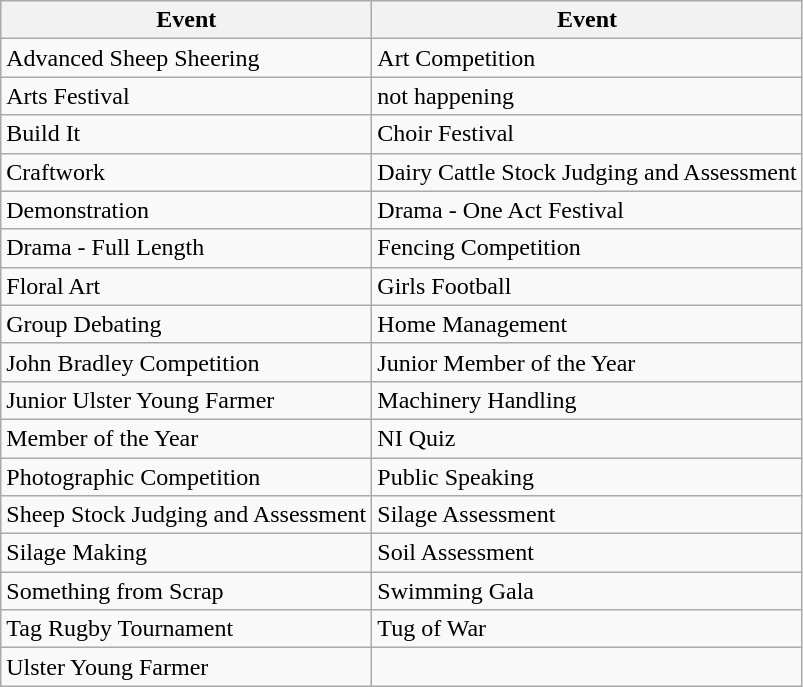<table class="wikitable">
<tr>
<th>Event</th>
<th>Event</th>
</tr>
<tr>
<td>Advanced Sheep Sheering</td>
<td>Art Competition</td>
</tr>
<tr>
<td>Arts Festival</td>
<td>not happening</td>
</tr>
<tr>
<td>Build It</td>
<td>Choir Festival</td>
</tr>
<tr>
<td>Craftwork</td>
<td>Dairy Cattle Stock Judging and Assessment</td>
</tr>
<tr>
<td>Demonstration</td>
<td>Drama - One Act Festival</td>
</tr>
<tr>
<td>Drama - Full Length</td>
<td>Fencing Competition</td>
</tr>
<tr>
<td>Floral Art</td>
<td>Girls Football</td>
</tr>
<tr>
<td>Group Debating</td>
<td>Home Management</td>
</tr>
<tr>
<td>John Bradley Competition</td>
<td>Junior Member of the Year</td>
</tr>
<tr>
<td>Junior Ulster Young Farmer</td>
<td>Machinery Handling</td>
</tr>
<tr>
<td>Member of the Year</td>
<td>NI Quiz</td>
</tr>
<tr>
<td>Photographic Competition</td>
<td>Public Speaking</td>
</tr>
<tr>
<td>Sheep Stock Judging and Assessment</td>
<td>Silage Assessment</td>
</tr>
<tr>
<td>Silage Making</td>
<td>Soil Assessment</td>
</tr>
<tr>
<td>Something from Scrap</td>
<td>Swimming Gala</td>
</tr>
<tr>
<td>Tag Rugby Tournament</td>
<td>Tug of War</td>
</tr>
<tr>
<td>Ulster Young Farmer</td>
<td></td>
</tr>
</table>
